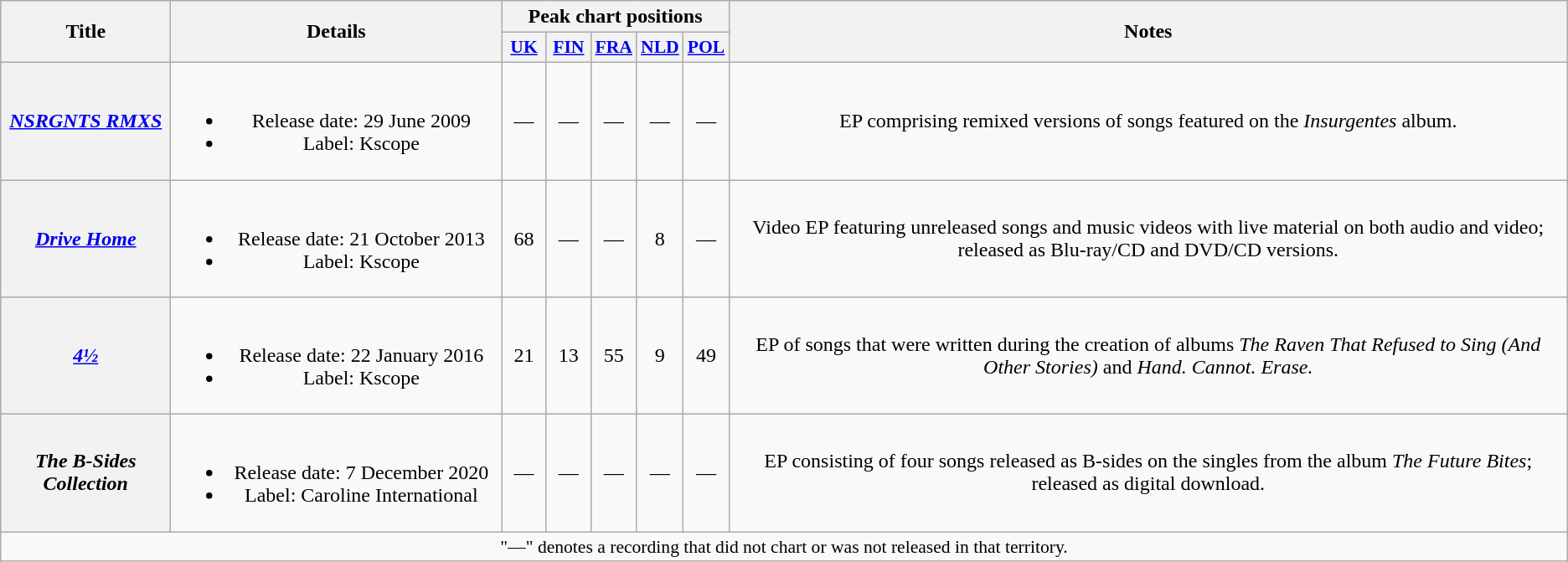<table class="wikitable plainrowheaders" style="text-align:center;">
<tr>
<th scope="col" rowspan="2" style="width:8em;">Title</th>
<th scope="col" rowspan="2" style="width:16em;">Details</th>
<th scope="col" colspan="5">Peak chart positions</th>
<th scope="col" rowspan="2">Notes</th>
</tr>
<tr>
<th scope="col" style="width:2em;font-size:90%;"><a href='#'>UK</a><br></th>
<th scope="col" style="width:2em;font-size:90%;"><a href='#'>FIN</a><br></th>
<th scope="col" style="width:2em;font-size:90%;"><a href='#'>FRA</a><br></th>
<th scope="col" style="width:2em;font-size:90%;"><a href='#'>NLD</a><br></th>
<th scope="col" style="width:2em;font-size:90%;"><a href='#'>POL</a><br></th>
</tr>
<tr>
<th scope="row"><em><a href='#'>NSRGNTS RMXS</a></em></th>
<td><br><ul><li>Release date: 29 June 2009</li><li>Label: Kscope</li></ul></td>
<td>—</td>
<td>—</td>
<td>—</td>
<td>—</td>
<td>—</td>
<td>EP comprising remixed versions of songs featured on the <em>Insurgentes</em> album.</td>
</tr>
<tr>
<th scope="row"><em><a href='#'>Drive Home</a></em></th>
<td><br><ul><li>Release date: 21 October 2013</li><li>Label: Kscope</li></ul></td>
<td>68</td>
<td>—</td>
<td>—</td>
<td>8</td>
<td>—</td>
<td>Video EP featuring unreleased songs and music videos with live material on both audio and video; released as Blu-ray/CD and DVD/CD versions.</td>
</tr>
<tr>
<th scope="row"><em><a href='#'>4½</a></em></th>
<td><br><ul><li>Release date: 22 January 2016</li><li>Label: Kscope</li></ul></td>
<td>21</td>
<td>13</td>
<td>55</td>
<td>9</td>
<td>49</td>
<td>EP of songs that were written during the creation of albums <em>The Raven That Refused to Sing (And Other Stories)</em> and <em>Hand. Cannot. Erase.</em></td>
</tr>
<tr>
<th scope="row"><em>The B-Sides Collection</em></th>
<td><br><ul><li>Release date: 7 December 2020</li><li>Label: Caroline International</li></ul></td>
<td>—</td>
<td>—</td>
<td>—</td>
<td>—</td>
<td>—</td>
<td>EP consisting of four songs released as B-sides on the singles from the album <em>The Future Bites</em>; released as digital download.</td>
</tr>
<tr>
<td colspan="10" style="font-size:90%">"—" denotes a recording that did not chart or was not released in that territory.</td>
</tr>
</table>
